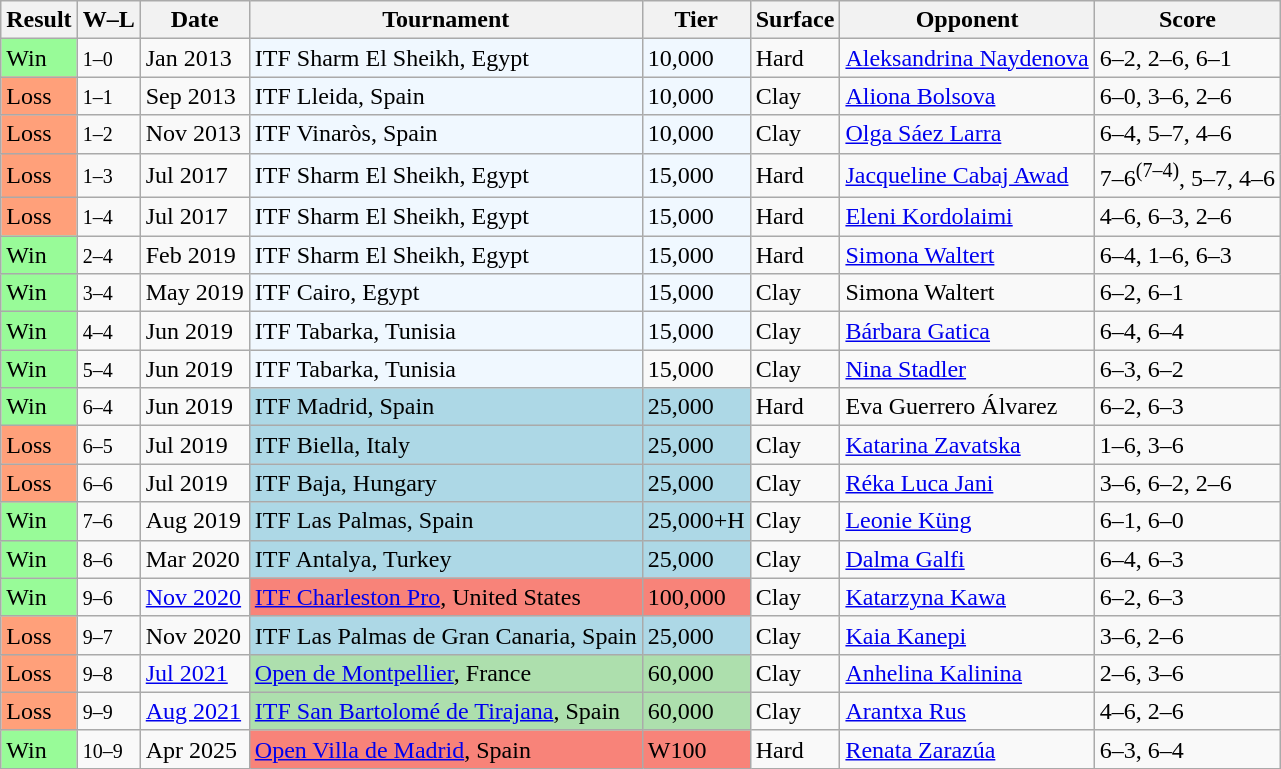<table class="sortable wikitable">
<tr>
<th>Result</th>
<th class="unsortable">W–L</th>
<th>Date</th>
<th>Tournament</th>
<th>Tier</th>
<th>Surface</th>
<th>Opponent</th>
<th class="unsortable">Score</th>
</tr>
<tr>
<td style="background:#98fb98;">Win</td>
<td><small>1–0</small></td>
<td>Jan 2013</td>
<td style="background:#f0f8ff;">ITF Sharm El Sheikh, Egypt</td>
<td style="background:#f0f8ff;">10,000</td>
<td>Hard</td>
<td> <a href='#'>Aleksandrina Naydenova</a></td>
<td>6–2, 2–6, 6–1</td>
</tr>
<tr>
<td style="background:#ffa07a;">Loss</td>
<td><small>1–1</small></td>
<td>Sep 2013</td>
<td style="background:#f0f8ff;">ITF Lleida, Spain</td>
<td style="background:#f0f8ff;">10,000</td>
<td>Clay</td>
<td> <a href='#'>Aliona Bolsova</a></td>
<td>6–0, 3–6, 2–6</td>
</tr>
<tr>
<td style="background:#ffa07a;">Loss</td>
<td><small>1–2</small></td>
<td>Nov 2013</td>
<td style="background:#f0f8ff;">ITF Vinaròs, Spain</td>
<td style="background:#f0f8ff;">10,000</td>
<td>Clay</td>
<td> <a href='#'>Olga Sáez Larra</a></td>
<td>6–4, 5–7, 4–6</td>
</tr>
<tr>
<td style="background:#ffa07a;">Loss</td>
<td><small>1–3</small></td>
<td>Jul 2017</td>
<td style="background:#f0f8ff;">ITF Sharm El Sheikh, Egypt</td>
<td style="background:#f0f8ff;">15,000</td>
<td>Hard</td>
<td> <a href='#'>Jacqueline Cabaj Awad</a></td>
<td>7–6<sup>(7–4)</sup>, 5–7, 4–6</td>
</tr>
<tr>
<td style="background:#ffa07a;">Loss</td>
<td><small>1–4</small></td>
<td>Jul 2017</td>
<td style="background:#f0f8ff;">ITF Sharm El Sheikh, Egypt</td>
<td style="background:#f0f8ff;">15,000</td>
<td>Hard</td>
<td> <a href='#'>Eleni Kordolaimi</a></td>
<td>4–6, 6–3, 2–6</td>
</tr>
<tr>
<td style="background:#98fb98;">Win</td>
<td><small>2–4</small></td>
<td>Feb 2019</td>
<td style="background:#f0f8ff;">ITF Sharm El Sheikh, Egypt</td>
<td style="background:#f0f8ff;">15,000</td>
<td>Hard</td>
<td> <a href='#'>Simona Waltert</a></td>
<td>6–4, 1–6, 6–3</td>
</tr>
<tr>
<td style="background:#98fb98;">Win</td>
<td><small>3–4</small></td>
<td>May 2019</td>
<td style="background:#f0f8ff;">ITF Cairo, Egypt</td>
<td style="background:#f0f8ff;">15,000</td>
<td>Clay</td>
<td> Simona Waltert</td>
<td>6–2, 6–1</td>
</tr>
<tr>
<td style="background:#98fb98;">Win</td>
<td><small>4–4</small></td>
<td>Jun 2019</td>
<td style="background:#f0f8ff;">ITF Tabarka, Tunisia</td>
<td style="background:#f0f8ff;">15,000</td>
<td>Clay</td>
<td> <a href='#'>Bárbara Gatica</a></td>
<td>6–4, 6–4</td>
</tr>
<tr>
<td style="background:#98fb98;">Win</td>
<td><small>5–4</small></td>
<td>Jun 2019</td>
<td style="background:#f0f8ff;">ITF Tabarka, Tunisia</td>
<td style="background:#f0f8fff;">15,000</td>
<td>Clay</td>
<td> <a href='#'>Nina Stadler</a></td>
<td>6–3, 6–2</td>
</tr>
<tr>
<td style="background:#98fb98;">Win</td>
<td><small>6–4</small></td>
<td>Jun 2019</td>
<td style="background:lightblue;">ITF Madrid, Spain</td>
<td style="background:lightblue;">25,000</td>
<td>Hard</td>
<td> Eva Guerrero Álvarez</td>
<td>6–2, 6–3</td>
</tr>
<tr>
<td style="background:#ffa07a;">Loss</td>
<td><small>6–5</small></td>
<td>Jul 2019</td>
<td style="background:lightblue;">ITF Biella, Italy</td>
<td style="background:lightblue;">25,000</td>
<td>Clay</td>
<td> <a href='#'>Katarina Zavatska</a></td>
<td>1–6, 3–6</td>
</tr>
<tr>
<td style="background:#ffa07a;">Loss</td>
<td><small>6–6</small></td>
<td>Jul 2019</td>
<td style="background:lightblue;">ITF Baja, Hungary</td>
<td style="background:lightblue;">25,000</td>
<td>Clay</td>
<td> <a href='#'>Réka Luca Jani</a></td>
<td>3–6, 6–2, 2–6</td>
</tr>
<tr>
<td style="background:#98fb98;">Win</td>
<td><small>7–6</small></td>
<td>Aug 2019</td>
<td style="background:lightblue;">ITF Las Palmas, Spain</td>
<td style="background:lightblue;">25,000+H</td>
<td>Clay</td>
<td> <a href='#'>Leonie Küng</a></td>
<td>6–1, 6–0</td>
</tr>
<tr>
<td style="background:#98fb98;">Win</td>
<td><small>8–6</small></td>
<td>Mar 2020</td>
<td style="background:lightblue;">ITF Antalya, Turkey</td>
<td style="background:lightblue;">25,000</td>
<td>Clay</td>
<td> <a href='#'>Dalma Galfi</a></td>
<td>6–4, 6–3</td>
</tr>
<tr>
<td style="background:#98fb98;">Win</td>
<td><small>9–6</small></td>
<td><a href='#'>Nov 2020</a></td>
<td style="background:#f88379;"><a href='#'>ITF Charleston Pro</a>, United States</td>
<td style="background:#f88379;">100,000</td>
<td>Clay</td>
<td> <a href='#'>Katarzyna Kawa</a></td>
<td>6–2, 6–3</td>
</tr>
<tr>
<td style="background:#ffa07a;">Loss</td>
<td><small>9–7</small></td>
<td>Nov 2020</td>
<td style="background:lightblue;">ITF Las Palmas de Gran Canaria, Spain</td>
<td style="background:lightblue;">25,000</td>
<td>Clay</td>
<td> <a href='#'>Kaia Kanepi</a></td>
<td>3–6, 2–6</td>
</tr>
<tr>
<td style="background:#ffa07a;">Loss</td>
<td><small>9–8</small></td>
<td><a href='#'>Jul 2021</a></td>
<td style="background:#addfad;"><a href='#'>Open de Montpellier</a>, France</td>
<td style="background:#addfad;">60,000</td>
<td>Clay</td>
<td> <a href='#'>Anhelina Kalinina</a></td>
<td>2–6, 3–6</td>
</tr>
<tr>
<td style="background:#ffa07a;">Loss</td>
<td><small>9–9</small></td>
<td><a href='#'>Aug 2021</a></td>
<td style="background:#addfad;"><a href='#'>ITF San Bartolomé de Tirajana</a>, Spain</td>
<td style="background:#addfad;">60,000</td>
<td>Clay</td>
<td> <a href='#'>Arantxa Rus</a></td>
<td>4–6, 2–6</td>
</tr>
<tr>
<td style="background:#98fb98;">Win</td>
<td><small>10–9</small></td>
<td>Apr 2025</td>
<td bgcolor="#f88379"><a href='#'>Open Villa de Madrid</a>, Spain</td>
<td bgcolor="#f88379">W100</td>
<td>Hard</td>
<td> <a href='#'>Renata Zarazúa</a></td>
<td>6–3, 6–4</td>
</tr>
</table>
